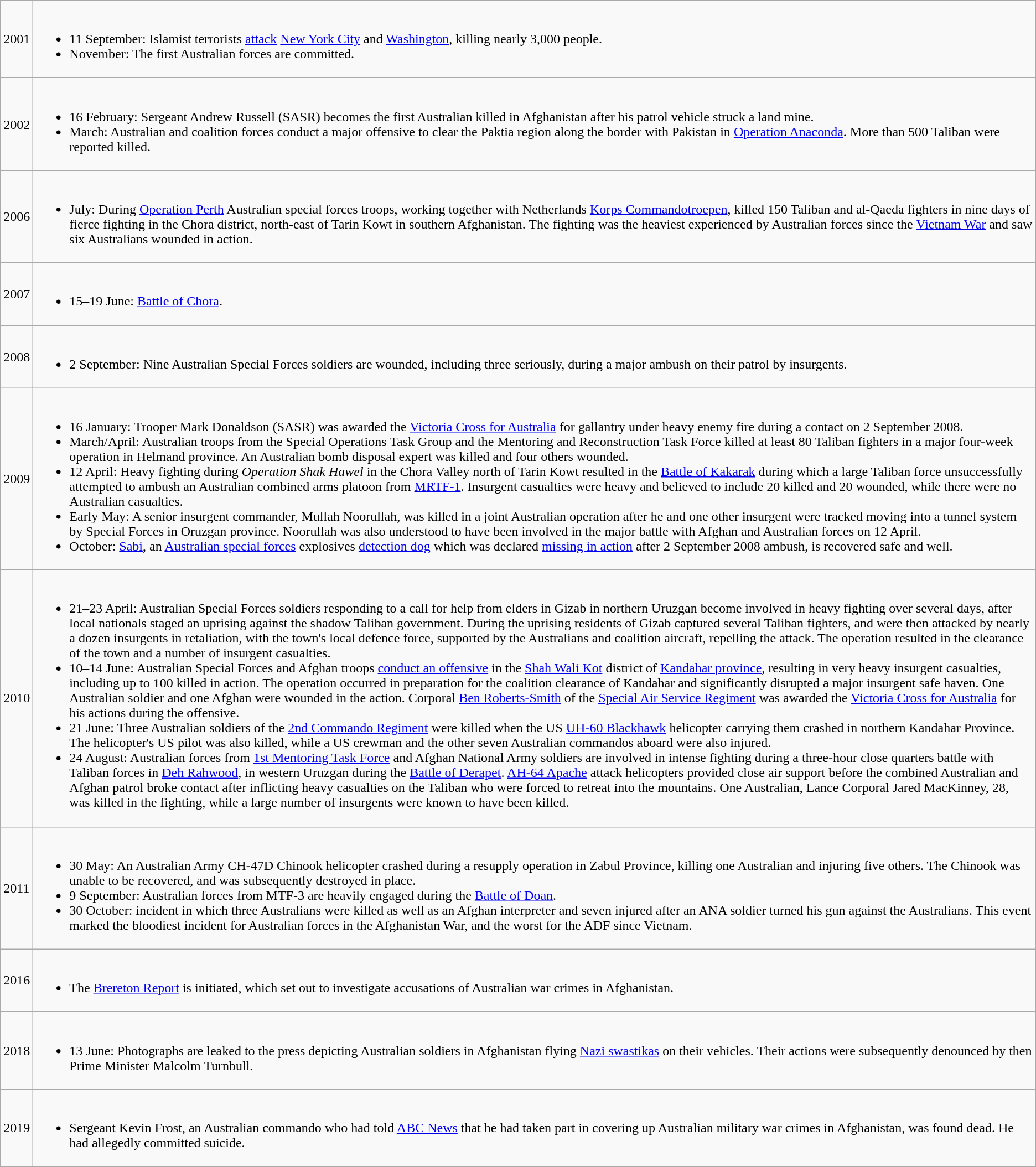<table class="wikitable">
<tr>
<td>2001</td>
<td><br><ul><li>11 September: Islamist terrorists <a href='#'>attack</a> <a href='#'>New York City</a> and <a href='#'>Washington</a>, killing nearly 3,000 people.</li><li>November: The first Australian forces are committed.</li></ul></td>
</tr>
<tr>
<td>2002</td>
<td><br><ul><li>16 February: Sergeant Andrew Russell (SASR) becomes the first Australian killed in Afghanistan after his patrol vehicle struck a land mine.</li><li>March: Australian and coalition forces conduct a major offensive to clear the Paktia region along the border with Pakistan in <a href='#'>Operation Anaconda</a>. More than 500 Taliban were reported killed.</li></ul></td>
</tr>
<tr>
<td>2006</td>
<td><br><ul><li>July: During <a href='#'>Operation Perth</a> Australian special forces troops, working together with Netherlands <a href='#'>Korps Commandotroepen</a>, killed 150 Taliban and al-Qaeda fighters in nine days of fierce fighting in the Chora district,  north-east of Tarin Kowt in southern Afghanistan. The fighting was the heaviest experienced by Australian forces since the <a href='#'>Vietnam War</a> and saw six Australians wounded in action.</li></ul></td>
</tr>
<tr>
<td>2007</td>
<td><br><ul><li>15–19 June: <a href='#'>Battle of Chora</a>.</li></ul></td>
</tr>
<tr>
<td>2008</td>
<td><br><ul><li>2 September: Nine Australian Special Forces soldiers are wounded, including three seriously, during a major ambush on their patrol by insurgents.</li></ul></td>
</tr>
<tr>
<td>2009</td>
<td><br><ul><li>16 January: Trooper Mark Donaldson (SASR) was awarded the <a href='#'>Victoria Cross for Australia</a> for gallantry under heavy enemy fire during a contact on 2 September 2008.</li><li>March/April: Australian troops from the Special Operations Task Group and the Mentoring and Reconstruction Task Force killed at least 80 Taliban fighters in a major four-week operation in Helmand province. An Australian bomb disposal expert was killed and four others wounded.</li><li>12 April: Heavy fighting during <em>Operation Shak Hawel</em> in the Chora Valley north of Tarin Kowt resulted in the <a href='#'>Battle of Kakarak</a> during which a large Taliban force unsuccessfully attempted to ambush an Australian combined arms platoon from <a href='#'>MRTF-1</a>. Insurgent casualties were heavy and believed to include 20 killed and 20 wounded, while there were no Australian casualties.</li><li>Early May: A senior insurgent commander, Mullah Noorullah, was killed in a joint Australian operation after he and one other insurgent were tracked moving into a tunnel system by Special Forces in Oruzgan province. Noorullah was also understood to have been involved in the major battle with Afghan and Australian forces on 12 April.</li><li>October: <a href='#'>Sabi</a>, an <a href='#'>Australian special forces</a> explosives <a href='#'>detection dog</a> which was declared <a href='#'>missing in action</a> after 2 September 2008 ambush, is recovered safe and well.</li></ul></td>
</tr>
<tr>
<td>2010</td>
<td><br><ul><li>21–23 April: Australian Special Forces soldiers responding to a call for help from elders in Gizab in northern Uruzgan become involved in heavy fighting over several days, after local nationals staged an uprising against the shadow Taliban government. During the uprising residents of Gizab captured several Taliban fighters, and were then attacked by nearly a dozen insurgents in retaliation, with the town's local defence force, supported by the Australians and coalition aircraft, repelling the attack. The operation resulted in the clearance of the town and a number of insurgent casualties.</li><li>10–14 June: Australian Special Forces and Afghan troops <a href='#'>conduct an offensive</a> in the <a href='#'>Shah Wali Kot</a> district of <a href='#'>Kandahar province</a>, resulting in very heavy insurgent casualties, including up to 100 killed in action. The operation occurred in preparation for the coalition clearance of Kandahar and significantly disrupted a major insurgent safe haven. One Australian soldier and one Afghan were wounded in the action. Corporal <a href='#'>Ben Roberts-Smith</a> of the <a href='#'>Special Air Service Regiment</a> was awarded the <a href='#'>Victoria Cross for Australia</a> for his actions during the offensive.</li><li>21 June: Three Australian soldiers of the <a href='#'>2nd Commando Regiment</a> were killed when the US <a href='#'>UH-60 Blackhawk</a> helicopter carrying them crashed in northern Kandahar Province. The helicopter's US pilot was also killed, while a US crewman and the other seven Australian commandos aboard were also injured.</li><li>24 August: Australian forces from <a href='#'>1st Mentoring Task Force</a> and Afghan National Army soldiers are involved in intense fighting during a three-hour close quarters battle with Taliban forces in <a href='#'>Deh Rahwood</a>, in western Uruzgan during the <a href='#'>Battle of Derapet</a>. <a href='#'>AH-64 Apache</a> attack helicopters provided close air support before the combined Australian and Afghan patrol broke contact after inflicting heavy casualties on the Taliban who were forced to retreat into the mountains. One Australian, Lance Corporal Jared MacKinney, 28, was killed in the fighting, while a large number of insurgents were known to have been killed.</li></ul></td>
</tr>
<tr>
<td>2011</td>
<td><br><ul><li>30 May: An Australian Army CH-47D Chinook helicopter crashed during a resupply operation in Zabul Province, killing one Australian and injuring five others. The Chinook was unable to be recovered, and was subsequently destroyed in place.</li><li>9 September: Australian forces from MTF-3 are heavily engaged during the <a href='#'>Battle of Doan</a>.</li><li>30 October: incident in which three Australians were killed as well as an Afghan interpreter and seven injured after an ANA soldier turned his gun against the Australians. This event marked the bloodiest incident for Australian forces in the Afghanistan War, and the worst for the ADF since Vietnam.</li></ul></td>
</tr>
<tr>
<td>2016</td>
<td><br><ul><li>The <a href='#'>Brereton Report</a> is initiated, which set out to investigate accusations of Australian war crimes in Afghanistan.</li></ul></td>
</tr>
<tr>
<td>2018</td>
<td><br><ul><li>13 June: Photographs are leaked to the press depicting Australian soldiers in Afghanistan flying <a href='#'>Nazi swastikas</a> on their vehicles. Their actions were subsequently denounced by then Prime Minister Malcolm Turnbull.</li></ul></td>
</tr>
<tr>
<td>2019</td>
<td><br><ul><li>Sergeant Kevin Frost, an Australian commando who had told <a href='#'>ABC News</a> that he had taken part in covering up Australian military war crimes in Afghanistan, was found dead. He had allegedly committed suicide.</li></ul></td>
</tr>
</table>
